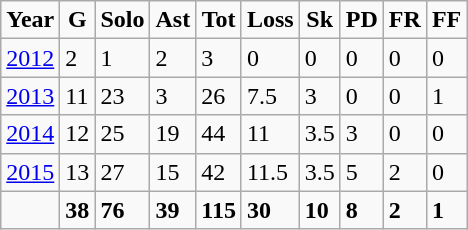<table class="wikitable">
<tr>
<td style="text-align: center; font-weight:bold;">Year</td>
<td style="text-align: center; font-weight:bold;">G</td>
<td style="text-align: center; font-weight:bold;">Solo</td>
<td style="text-align: center; font-weight:bold;">Ast</td>
<td style="text-align: center; font-weight:bold;">Tot</td>
<td style="text-align: center; font-weight:bold;">Loss</td>
<td style="text-align: center; font-weight:bold;">Sk</td>
<td style="text-align: center; font-weight:bold;">PD</td>
<td style="text-align: center; font-weight:bold;">FR</td>
<td style="text-align: center; font-weight:bold;">FF</td>
</tr>
<tr>
<td><a href='#'>2012</a></td>
<td>2</td>
<td>1</td>
<td>2</td>
<td>3</td>
<td>0</td>
<td>0</td>
<td>0</td>
<td>0</td>
<td>0</td>
</tr>
<tr>
<td><a href='#'>2013</a></td>
<td>11</td>
<td>23</td>
<td>3</td>
<td>26</td>
<td>7.5</td>
<td>3</td>
<td>0</td>
<td>0</td>
<td>1</td>
</tr>
<tr>
<td><a href='#'>2014</a></td>
<td>12</td>
<td>25</td>
<td>19</td>
<td>44</td>
<td>11</td>
<td>3.5</td>
<td>3</td>
<td>0</td>
<td>0</td>
</tr>
<tr>
<td><a href='#'>2015</a></td>
<td>13</td>
<td>27</td>
<td>15</td>
<td>42</td>
<td>11.5</td>
<td>3.5</td>
<td>5</td>
<td>2</td>
<td>0</td>
</tr>
<tr>
<td style="font-weight:bold;"></td>
<td style="font-weight:bold;">38</td>
<td style="font-weight:bold;">76</td>
<td style="font-weight:bold;">39</td>
<td style="font-weight:bold;">115</td>
<td style="font-weight:bold;">30</td>
<td style="font-weight:bold;">10</td>
<td style="font-weight:bold;">8</td>
<td style="font-weight:bold;">2</td>
<td style="font-weight:bold;">1</td>
</tr>
</table>
